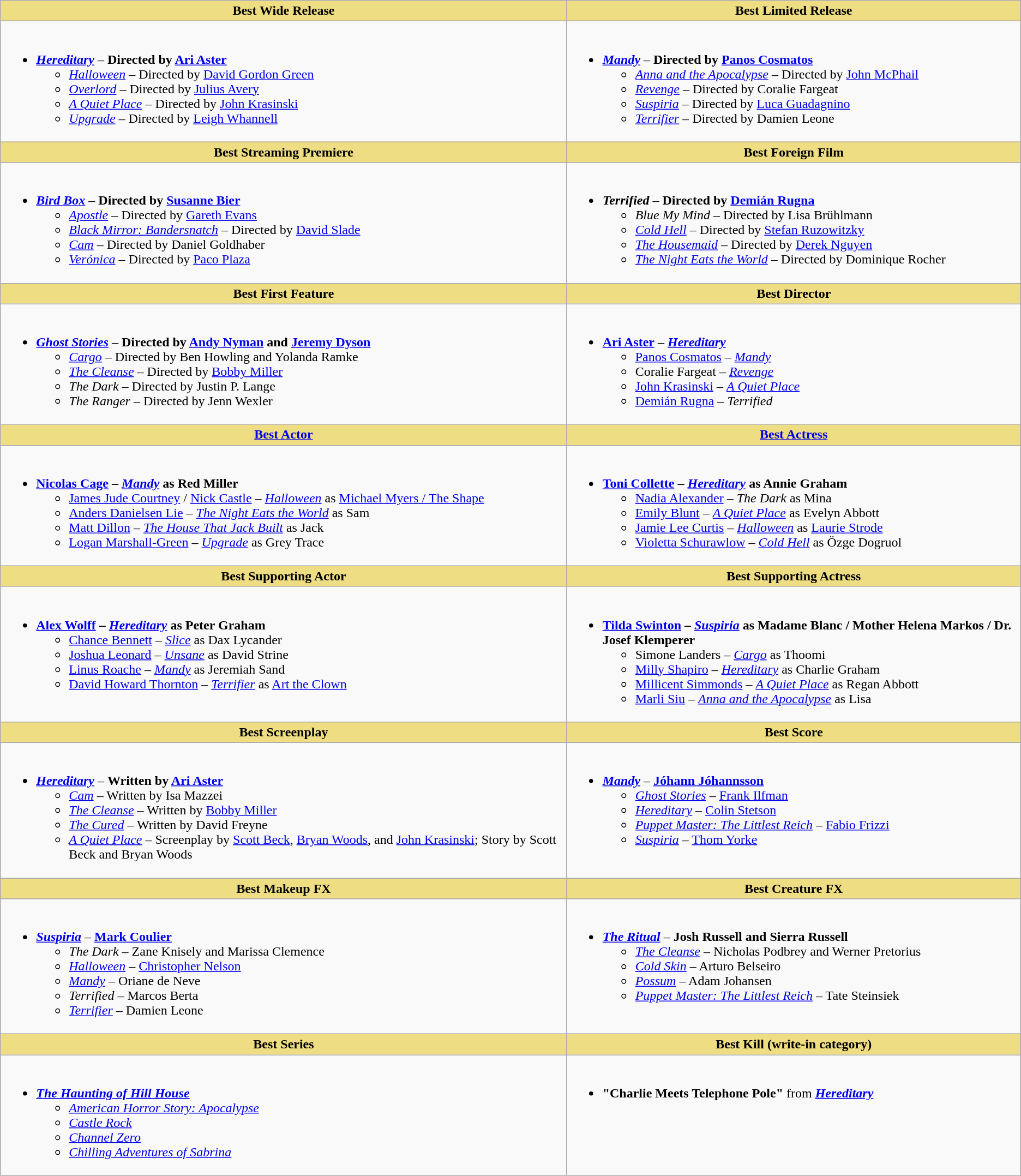<table class=wikitable style="width="100%">
<tr>
<th style="background:#EEDD82">Best Wide Release</th>
<th style="background:#EEDD82">Best Limited Release</th>
</tr>
<tr>
<td valign="top"><br><ul><li><strong><em><a href='#'>Hereditary</a></em></strong> – <strong>Directed by <a href='#'>Ari Aster</a></strong><ul><li><em><a href='#'>Halloween</a></em> – Directed by <a href='#'>David Gordon Green</a></li><li><em><a href='#'>Overlord</a></em> – Directed by <a href='#'>Julius Avery</a></li><li><em><a href='#'>A Quiet Place</a></em> – Directed by <a href='#'>John Krasinski</a></li><li><em><a href='#'>Upgrade</a></em> – Directed by <a href='#'>Leigh Whannell</a></li></ul></li></ul></td>
<td valign="top"><br><ul><li><strong><em><a href='#'>Mandy</a></em></strong> – <strong>Directed by <a href='#'>Panos Cosmatos</a></strong><ul><li><em><a href='#'>Anna and the Apocalypse</a></em> – Directed by <a href='#'>John McPhail</a></li><li><em><a href='#'>Revenge</a></em> – Directed by Coralie Fargeat</li><li><em><a href='#'>Suspiria</a></em> – Directed by <a href='#'>Luca Guadagnino</a></li><li><em><a href='#'>Terrifier</a></em> – Directed by Damien Leone</li></ul></li></ul></td>
</tr>
<tr>
<th style="background:#EEDD82">Best Streaming Premiere</th>
<th style="background:#EEDD82">Best Foreign Film</th>
</tr>
<tr>
<td valign="top"><br><ul><li><strong><em><a href='#'>Bird Box</a></em></strong> – <strong>Directed by <a href='#'>Susanne Bier</a></strong><ul><li><em><a href='#'>Apostle</a></em> – Directed by <a href='#'>Gareth Evans</a></li><li><em><a href='#'>Black Mirror: Bandersnatch</a></em> – Directed by <a href='#'>David Slade</a></li><li><em><a href='#'>Cam</a></em> – Directed by Daniel Goldhaber</li><li><em><a href='#'>Verónica</a></em> – Directed by <a href='#'>Paco Plaza</a></li></ul></li></ul></td>
<td valign="top"><br><ul><li><strong><em>Terrified</em></strong> – <strong>Directed by <a href='#'>Demián Rugna</a></strong><ul><li><em>Blue My Mind</em> – Directed by Lisa Brühlmann</li><li><em><a href='#'>Cold Hell</a></em> – Directed by <a href='#'>Stefan Ruzowitzky</a></li><li><em><a href='#'>The Housemaid</a></em> – Directed by <a href='#'>Derek Nguyen</a></li><li><em><a href='#'>The Night Eats the World</a></em> – Directed by Dominique Rocher</li></ul></li></ul></td>
</tr>
<tr>
<th style="background:#EEDD82">Best First Feature</th>
<th style="background:#EEDD82">Best Director</th>
</tr>
<tr>
<td valign="top"><br><ul><li><strong><em><a href='#'>Ghost Stories</a></em></strong> – <strong>Directed by <a href='#'>Andy Nyman</a> and <a href='#'>Jeremy Dyson</a></strong><ul><li><em><a href='#'>Cargo</a></em> – Directed by Ben Howling and Yolanda Ramke</li><li><em><a href='#'>The Cleanse</a></em> – Directed by <a href='#'>Bobby Miller</a></li><li><em>The Dark</em> – Directed by Justin P. Lange</li><li><em>The Ranger</em> – Directed by Jenn Wexler</li></ul></li></ul></td>
<td valign="top"><br><ul><li><strong><a href='#'>Ari Aster</a></strong> – <strong><em><a href='#'>Hereditary</a></em></strong><ul><li><a href='#'>Panos Cosmatos</a> – <em><a href='#'>Mandy</a></em></li><li>Coralie Fargeat – <em><a href='#'>Revenge</a></em></li><li><a href='#'>John Krasinski</a> – <em><a href='#'>A Quiet Place</a></em></li><li><a href='#'>Demián Rugna</a> – <em>Terrified</em></li></ul></li></ul></td>
</tr>
<tr>
<th style="background:#EEDD82"><a href='#'>Best Actor</a></th>
<th style="background:#EEDD82"><a href='#'>Best Actress</a></th>
</tr>
<tr>
<td valign="top"><br><ul><li><strong><a href='#'>Nicolas Cage</a> – <em><a href='#'>Mandy</a></em> as Red Miller</strong><ul><li><a href='#'>James Jude Courtney</a> / <a href='#'>Nick Castle</a> – <em><a href='#'>Halloween</a></em> as <a href='#'>Michael Myers / The Shape</a></li><li><a href='#'>Anders Danielsen Lie</a> – <em><a href='#'>The Night Eats the World</a></em> as Sam</li><li><a href='#'>Matt Dillon</a> – <em><a href='#'>The House That Jack Built</a></em> as Jack</li><li><a href='#'>Logan Marshall-Green</a> – <em><a href='#'>Upgrade</a></em> as Grey Trace</li></ul></li></ul></td>
<td valign="top"><br><ul><li><strong><a href='#'>Toni Collette</a> – <em><a href='#'>Hereditary</a></em> as Annie Graham</strong><ul><li><a href='#'>Nadia Alexander</a> – <em>The Dark</em> as Mina</li><li><a href='#'>Emily Blunt</a> – <em><a href='#'>A Quiet Place</a></em> as Evelyn Abbott</li><li><a href='#'>Jamie Lee Curtis</a> – <em><a href='#'>Halloween</a></em> as <a href='#'>Laurie Strode</a></li><li><a href='#'>Violetta Schurawlow</a> – <em><a href='#'>Cold Hell</a></em> as Özge Dogruol</li></ul></li></ul></td>
</tr>
<tr>
<th style="background:#EEDD82">Best Supporting Actor</th>
<th style="background:#EEDD82">Best Supporting Actress</th>
</tr>
<tr>
<td valign="top"><br><ul><li><strong><a href='#'>Alex Wolff</a> – <em><a href='#'>Hereditary</a></em> as Peter Graham</strong><ul><li><a href='#'>Chance Bennett</a> – <em><a href='#'>Slice</a></em> as Dax Lycander</li><li><a href='#'>Joshua Leonard</a> – <em><a href='#'>Unsane</a></em> as David Strine</li><li><a href='#'>Linus Roache</a> – <em><a href='#'>Mandy</a></em> as Jeremiah Sand</li><li><a href='#'>David Howard Thornton</a> – <em><a href='#'>Terrifier</a></em> as <a href='#'>Art the Clown</a></li></ul></li></ul></td>
<td valign="top"><br><ul><li><strong><a href='#'>Tilda Swinton</a> – <em><a href='#'>Suspiria</a></em> as Madame Blanc / Mother Helena Markos / Dr. Josef Klemperer</strong><ul><li>Simone Landers – <em><a href='#'>Cargo</a></em> as Thoomi</li><li><a href='#'>Milly Shapiro</a> – <em><a href='#'>Hereditary</a></em> as Charlie Graham</li><li><a href='#'>Millicent Simmonds</a> – <em><a href='#'>A Quiet Place</a></em> as Regan Abbott</li><li><a href='#'>Marli Siu</a> – <em><a href='#'>Anna and the Apocalypse</a></em> as Lisa</li></ul></li></ul></td>
</tr>
<tr>
<th style="background:#EEDD82">Best Screenplay</th>
<th style="background:#EEDD82">Best Score</th>
</tr>
<tr>
<td valign="top"><br><ul><li><strong><em><a href='#'>Hereditary</a></em></strong> – <strong>Written by <a href='#'>Ari Aster</a></strong><ul><li><em><a href='#'>Cam</a></em> – Written by Isa Mazzei</li><li><em><a href='#'>The Cleanse</a></em> – Written by <a href='#'>Bobby Miller</a></li><li><em><a href='#'>The Cured</a></em> – Written by David Freyne</li><li><em><a href='#'>A Quiet Place</a></em> – Screenplay by <a href='#'>Scott Beck</a>, <a href='#'>Bryan Woods</a>, and <a href='#'>John Krasinski</a>; Story by Scott Beck and Bryan Woods</li></ul></li></ul></td>
<td valign="top"><br><ul><li><strong><em><a href='#'>Mandy</a></em></strong> – <strong><a href='#'>Jóhann Jóhannsson</a></strong><ul><li><em><a href='#'>Ghost Stories</a></em> – <a href='#'>Frank Ilfman</a></li><li><em><a href='#'>Hereditary</a></em> – <a href='#'>Colin Stetson</a></li><li><em><a href='#'>Puppet Master: The Littlest Reich</a></em> – <a href='#'>Fabio Frizzi</a></li><li><em><a href='#'>Suspiria</a></em> – <a href='#'>Thom Yorke</a></li></ul></li></ul></td>
</tr>
<tr>
<th style="background:#EEDD82">Best Makeup FX</th>
<th style="background:#EEDD82">Best Creature FX</th>
</tr>
<tr>
<td valign="top"><br><ul><li><strong><em><a href='#'>Suspiria</a></em></strong> – <strong><a href='#'>Mark Coulier</a></strong><ul><li><em>The Dark</em> – Zane Knisely and Marissa Clemence</li><li><em><a href='#'>Halloween</a></em> – <a href='#'>Christopher Nelson</a></li><li><em><a href='#'>Mandy</a></em> – Oriane de Neve</li><li><em>Terrified</em> – Marcos Berta</li><li><em><a href='#'>Terrifier</a></em> – Damien Leone</li></ul></li></ul></td>
<td valign="top"><br><ul><li><strong><em><a href='#'>The Ritual</a></em></strong> – <strong>Josh Russell and Sierra Russell</strong><ul><li><em><a href='#'>The Cleanse</a></em> – Nicholas Podbrey and Werner Pretorius</li><li><em><a href='#'>Cold Skin</a></em> – Arturo Belseiro</li><li><em><a href='#'>Possum</a></em> – Adam Johansen</li><li><em><a href='#'>Puppet Master: The Littlest Reich</a></em> – Tate Steinsiek</li></ul></li></ul></td>
</tr>
<tr>
<th style="background:#EEDD82">Best Series</th>
<th style="background:#EEDD82">Best Kill (write-in category)</th>
</tr>
<tr>
<td valign="top"><br><ul><li><strong><em><a href='#'>The Haunting of Hill House</a></em></strong><ul><li><em><a href='#'>American Horror Story: Apocalypse</a></em></li><li><em><a href='#'>Castle Rock</a></em></li><li><em><a href='#'>Channel Zero</a></em></li><li><em><a href='#'>Chilling Adventures of Sabrina</a></em></li></ul></li></ul></td>
<td valign="top"><br><ul><li><strong>"Charlie Meets Telephone Pole"</strong> from <strong><em><a href='#'>Hereditary</a></em></strong></li></ul></td>
</tr>
</table>
